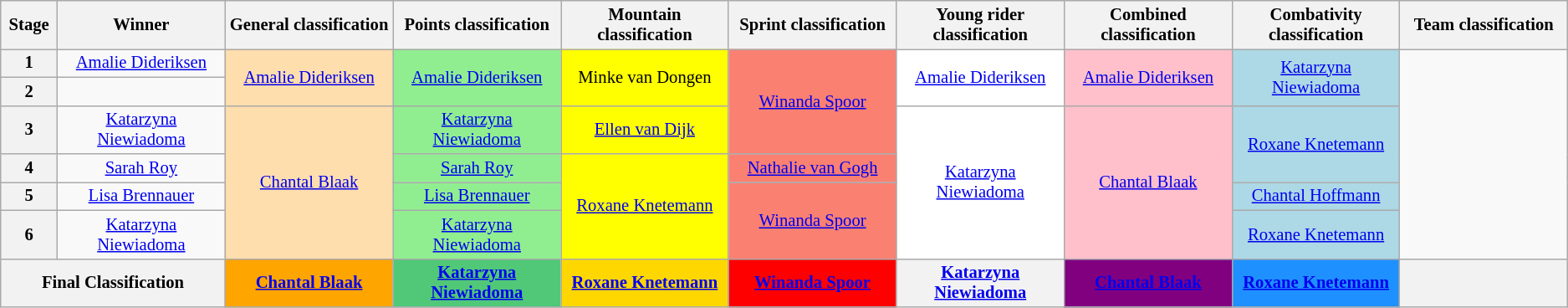<table class="wikitable" style="text-align: center; font-size:86%;">
<tr style="background-color: #efefef;">
<th width="1%">Stage</th>
<th width="7%">Winner</th>
<th width="7%">General classification<br></th>
<th width="7%">Points classification<br></th>
<th width="7%">Mountain classification<br></th>
<th width="7%">Sprint classification<br></th>
<th width="7%">Young rider classification<br></th>
<th width="7%">Combined classification<br></th>
<th width="7%">Combativity classification<br></th>
<th width="7%">Team classification<br></th>
</tr>
<tr>
<th>1</th>
<td><a href='#'>Amalie Dideriksen</a></td>
<td style="background:navajowhite;" rowspan=2><a href='#'>Amalie Dideriksen</a></td>
<td style="background:lightgreen;" rowspan=2><a href='#'>Amalie Dideriksen</a></td>
<td style="background:yellow;" rowspan=2>Minke van Dongen</td>
<td style="background:salmon;" rowspan=3><a href='#'>Winanda Spoor</a></td>
<td style="background:white;" rowspan=2><a href='#'>Amalie Dideriksen</a></td>
<td style="background:pink;" rowspan=2><a href='#'>Amalie Dideriksen</a></td>
<td style="background:lightblue;" rowspan=2><a href='#'>Katarzyna Niewiadoma</a></td>
<td rowspan=6></td>
</tr>
<tr>
<th>2</th>
<td></td>
</tr>
<tr>
<th>3</th>
<td><a href='#'>Katarzyna Niewiadoma</a></td>
<td style="background:navajowhite;" rowspan=4><a href='#'>Chantal Blaak</a></td>
<td style="background:lightgreen;"><a href='#'>Katarzyna Niewiadoma</a></td>
<td style="background:yellow;"><a href='#'>Ellen van Dijk</a></td>
<td style="background:white;" rowspan=4><a href='#'>Katarzyna Niewiadoma</a></td>
<td style="background:pink;" rowspan=4><a href='#'>Chantal Blaak</a></td>
<td style="background:lightblue;" rowspan=2><a href='#'>Roxane Knetemann</a></td>
</tr>
<tr>
<th>4</th>
<td><a href='#'>Sarah Roy</a></td>
<td style="background:lightgreen;"><a href='#'>Sarah Roy</a></td>
<td style="background:yellow;" rowspan=3><a href='#'>Roxane Knetemann</a></td>
<td style="background:salmon;"><a href='#'>Nathalie van Gogh</a></td>
</tr>
<tr>
<th>5</th>
<td><a href='#'>Lisa Brennauer</a></td>
<td style="background:lightgreen;"><a href='#'>Lisa Brennauer</a></td>
<td style="background:salmon;" rowspan=2><a href='#'>Winanda Spoor</a></td>
<td style="background:lightblue;"><a href='#'>Chantal Hoffmann</a></td>
</tr>
<tr>
<th>6</th>
<td><a href='#'>Katarzyna Niewiadoma</a></td>
<td style="background:lightgreen;"><a href='#'>Katarzyna Niewiadoma</a></td>
<td style="background:lightblue;"><a href='#'>Roxane Knetemann</a></td>
</tr>
<tr>
<th colspan=2><strong>Final Classification</strong></th>
<th style="background:orange;"><a href='#'>Chantal Blaak</a></th>
<th style="background:#50c878;"><a href='#'>Katarzyna Niewiadoma</a></th>
<th style="background:gold;"><a href='#'>Roxane Knetemann</a></th>
<th style="background:red;"><a href='#'>Winanda Spoor</a></th>
<th style="background:offwhite;"><a href='#'>Katarzyna Niewiadoma</a></th>
<th style="background:purple;"><a href='#'>Chantal Blaak</a></th>
<th style="background:dodgerblue;"><a href='#'>Roxane Knetemann</a></th>
<th colspan=1><strong></strong></th>
</tr>
</table>
